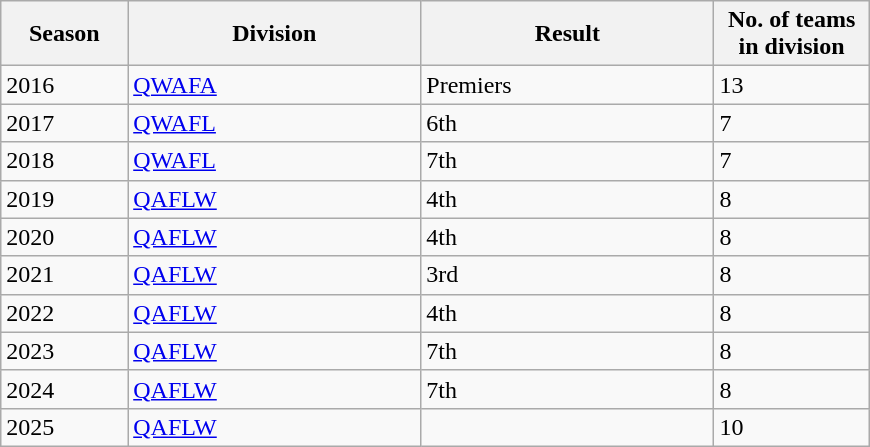<table class="wikitable" width="580px">
<tr>
<th width=80px>Season</th>
<th width=200px>Division</th>
<th width=200px>Result</th>
<th width=100px>No. of teams in division</th>
</tr>
<tr>
<td>2016</td>
<td><a href='#'>QWAFA</a></td>
<td>Premiers</td>
<td>13</td>
</tr>
<tr>
<td>2017</td>
<td><a href='#'>QWAFL</a></td>
<td>6th</td>
<td>7</td>
</tr>
<tr>
<td>2018</td>
<td><a href='#'>QWAFL</a></td>
<td>7th</td>
<td>7</td>
</tr>
<tr>
<td>2019</td>
<td><a href='#'>QAFLW</a></td>
<td>4th</td>
<td>8</td>
</tr>
<tr>
<td>2020</td>
<td><a href='#'>QAFLW</a></td>
<td>4th</td>
<td>8</td>
</tr>
<tr>
<td>2021</td>
<td><a href='#'>QAFLW</a></td>
<td>3rd</td>
<td>8</td>
</tr>
<tr>
<td>2022</td>
<td><a href='#'>QAFLW</a></td>
<td>4th</td>
<td>8</td>
</tr>
<tr>
<td>2023</td>
<td><a href='#'>QAFLW</a></td>
<td>7th</td>
<td>8</td>
</tr>
<tr>
<td>2024</td>
<td><a href='#'>QAFLW</a></td>
<td>7th</td>
<td>8</td>
</tr>
<tr>
<td>2025</td>
<td><a href='#'>QAFLW</a></td>
<td></td>
<td>10</td>
</tr>
</table>
